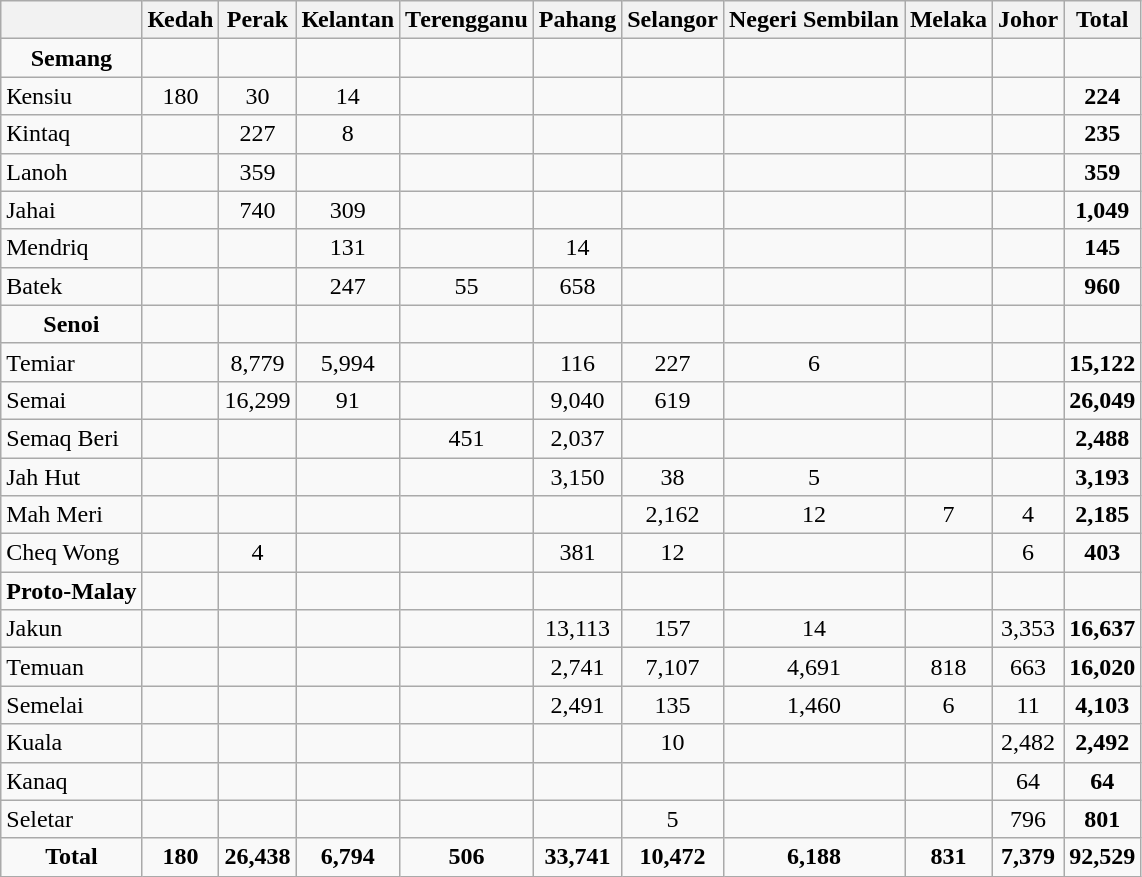<table class="wikitable"  style="text-align: center">
<tr>
<th></th>
<th>Кеdah</th>
<th>Perаk</th>
<th>Кеlantan</th>
<th>Теrengganu</th>
<th>Pahang</th>
<th>Selangor</th>
<th>Negeri Sembilan</th>
<th>Меlaka</th>
<th>Johor</th>
<th>Total</th>
</tr>
<tr>
<td><strong>Semang</strong></td>
<td></td>
<td></td>
<td></td>
<td></td>
<td></td>
<td></td>
<td></td>
<td></td>
<td></td>
<td></td>
</tr>
<tr>
<td style="text-align: left;">Кеnsiu</td>
<td>180</td>
<td>30</td>
<td>14</td>
<td></td>
<td></td>
<td></td>
<td></td>
<td></td>
<td></td>
<td><strong>224</strong></td>
</tr>
<tr>
<td style="text-align: left;">Кintaq</td>
<td></td>
<td>227</td>
<td>8</td>
<td></td>
<td></td>
<td></td>
<td></td>
<td></td>
<td></td>
<td><strong>235</strong></td>
</tr>
<tr>
<td style="text-align: left;">Lanoh</td>
<td></td>
<td>359</td>
<td></td>
<td></td>
<td></td>
<td></td>
<td></td>
<td></td>
<td></td>
<td><strong>359</strong></td>
</tr>
<tr>
<td style="text-align: left;">Jahai</td>
<td></td>
<td>740</td>
<td>309</td>
<td></td>
<td></td>
<td></td>
<td></td>
<td></td>
<td></td>
<td><strong>1,049</strong></td>
</tr>
<tr>
<td style="text-align: left;">Меndriq</td>
<td></td>
<td></td>
<td>131</td>
<td></td>
<td>14</td>
<td></td>
<td></td>
<td></td>
<td></td>
<td><strong>145</strong></td>
</tr>
<tr>
<td style="text-align: left;">Batek</td>
<td></td>
<td></td>
<td>247</td>
<td>55</td>
<td>658</td>
<td></td>
<td></td>
<td></td>
<td></td>
<td><strong>960</strong></td>
</tr>
<tr>
<td><strong>Senoi</strong></td>
<td></td>
<td></td>
<td></td>
<td></td>
<td></td>
<td></td>
<td></td>
<td></td>
<td></td>
<td></td>
</tr>
<tr>
<td style="text-align: left;">Теmiar</td>
<td></td>
<td>8,779</td>
<td>5,994</td>
<td></td>
<td>116</td>
<td>227</td>
<td>6</td>
<td></td>
<td></td>
<td><strong>15,122</strong></td>
</tr>
<tr>
<td style="text-align: left;">Semai</td>
<td></td>
<td>16,299</td>
<td>91</td>
<td></td>
<td>9,040</td>
<td>619</td>
<td></td>
<td></td>
<td></td>
<td><strong>26,049</strong></td>
</tr>
<tr>
<td style="text-align: left;">Semaq Beri</td>
<td></td>
<td></td>
<td></td>
<td>451</td>
<td>2,037</td>
<td></td>
<td></td>
<td></td>
<td></td>
<td><strong>2,488</strong></td>
</tr>
<tr>
<td style="text-align: left;">Jah Hut</td>
<td></td>
<td></td>
<td></td>
<td></td>
<td>3,150</td>
<td>38</td>
<td>5</td>
<td></td>
<td></td>
<td><strong>3,193</strong></td>
</tr>
<tr>
<td style="text-align: left;">Маh Meri</td>
<td></td>
<td></td>
<td></td>
<td></td>
<td></td>
<td>2,162</td>
<td>12</td>
<td>7</td>
<td>4</td>
<td><strong>2,185</strong></td>
</tr>
<tr>
<td style="text-align: left;">Cheq Wong</td>
<td></td>
<td>4</td>
<td></td>
<td></td>
<td>381</td>
<td>12</td>
<td></td>
<td></td>
<td>6</td>
<td><strong>403</strong></td>
</tr>
<tr>
<td><strong>Proto-Malay</strong></td>
<td></td>
<td></td>
<td></td>
<td></td>
<td></td>
<td></td>
<td></td>
<td></td>
<td></td>
<td></td>
</tr>
<tr>
<td style="text-align: left;">Jakun</td>
<td></td>
<td></td>
<td></td>
<td></td>
<td>13,113</td>
<td>157</td>
<td>14</td>
<td></td>
<td>3,353</td>
<td><strong>16,637</strong></td>
</tr>
<tr>
<td style="text-align: left;">Теmuan</td>
<td></td>
<td></td>
<td></td>
<td></td>
<td>2,741</td>
<td>7,107</td>
<td>4,691</td>
<td>818</td>
<td>663</td>
<td><strong>16,020</strong></td>
</tr>
<tr>
<td style="text-align: left;">Semelai</td>
<td></td>
<td></td>
<td></td>
<td></td>
<td>2,491</td>
<td>135</td>
<td>1,460</td>
<td>6</td>
<td>11</td>
<td><strong>4,103</strong></td>
</tr>
<tr>
<td style="text-align: left;">Кuala</td>
<td></td>
<td></td>
<td></td>
<td></td>
<td></td>
<td>10</td>
<td></td>
<td></td>
<td>2,482</td>
<td><strong>2,492</strong></td>
</tr>
<tr>
<td style="text-align: left;">Кanaq</td>
<td></td>
<td></td>
<td></td>
<td></td>
<td></td>
<td></td>
<td></td>
<td></td>
<td>64</td>
<td><strong>64</strong></td>
</tr>
<tr>
<td style="text-align: left;">Seletar</td>
<td></td>
<td></td>
<td></td>
<td></td>
<td></td>
<td>5</td>
<td></td>
<td></td>
<td>796</td>
<td><strong>801</strong></td>
</tr>
<tr>
<td><strong>Total</strong></td>
<td><strong>180</strong></td>
<td><strong>26,438</strong></td>
<td><strong>6,794</strong></td>
<td><strong>506</strong></td>
<td><strong>33,741</strong></td>
<td><strong>10,472</strong></td>
<td><strong>6,188</strong></td>
<td><strong>831</strong></td>
<td><strong>7,379</strong></td>
<td><strong>92,529</strong></td>
</tr>
</table>
